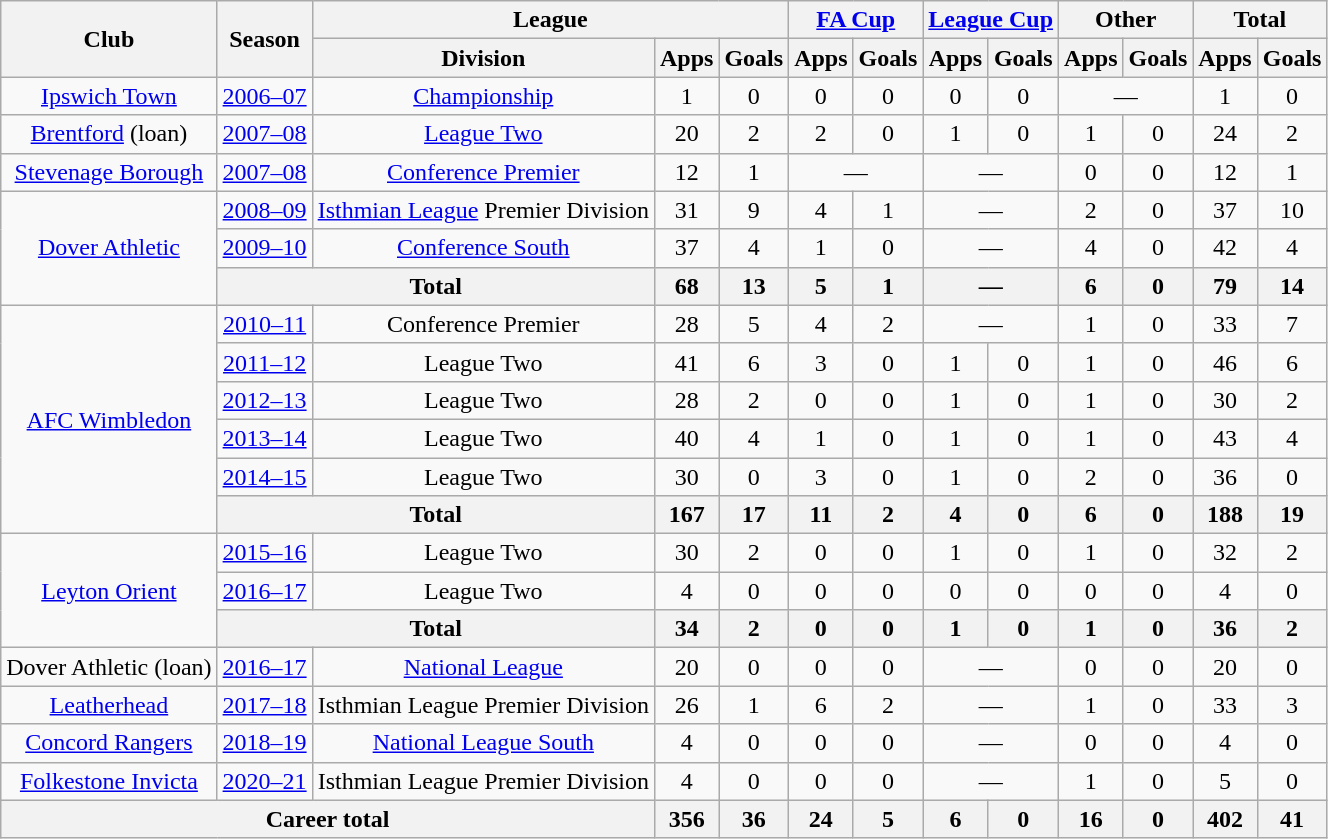<table class="wikitable" style="text-align:center">
<tr>
<th rowspan="2">Club</th>
<th rowspan="2">Season</th>
<th colspan="3">League</th>
<th colspan="2"><a href='#'>FA Cup</a></th>
<th colspan="2"><a href='#'>League Cup</a></th>
<th colspan="2">Other</th>
<th colspan="2">Total</th>
</tr>
<tr>
<th>Division</th>
<th>Apps</th>
<th>Goals</th>
<th>Apps</th>
<th>Goals</th>
<th>Apps</th>
<th>Goals</th>
<th>Apps</th>
<th>Goals</th>
<th>Apps</th>
<th>Goals</th>
</tr>
<tr>
<td><a href='#'>Ipswich Town</a></td>
<td><a href='#'>2006–07</a></td>
<td><a href='#'>Championship</a></td>
<td>1</td>
<td>0</td>
<td>0</td>
<td>0</td>
<td>0</td>
<td>0</td>
<td colspan="2">—</td>
<td>1</td>
<td>0</td>
</tr>
<tr>
<td><a href='#'>Brentford</a> (loan)</td>
<td><a href='#'>2007–08</a></td>
<td><a href='#'>League Two</a></td>
<td>20</td>
<td>2</td>
<td>2</td>
<td>0</td>
<td>1</td>
<td>0</td>
<td>1</td>
<td>0</td>
<td>24</td>
<td>2</td>
</tr>
<tr>
<td><a href='#'>Stevenage Borough</a></td>
<td><a href='#'>2007–08</a></td>
<td><a href='#'>Conference Premier</a></td>
<td>12</td>
<td>1</td>
<td colspan="2">—</td>
<td colspan="2">—</td>
<td>0</td>
<td>0</td>
<td>12</td>
<td>1</td>
</tr>
<tr>
<td rowspan="3"><a href='#'>Dover Athletic</a></td>
<td><a href='#'>2008–09</a></td>
<td><a href='#'>Isthmian League</a> Premier Division</td>
<td>31</td>
<td>9</td>
<td>4</td>
<td>1</td>
<td colspan="2">—</td>
<td>2</td>
<td>0</td>
<td>37</td>
<td>10</td>
</tr>
<tr>
<td><a href='#'>2009–10</a></td>
<td><a href='#'>Conference South</a></td>
<td>37</td>
<td>4</td>
<td>1</td>
<td>0</td>
<td colspan="2">—</td>
<td>4</td>
<td>0</td>
<td>42</td>
<td>4</td>
</tr>
<tr>
<th colspan="2">Total</th>
<th>68</th>
<th>13</th>
<th>5</th>
<th>1</th>
<th colspan="2">—</th>
<th>6</th>
<th>0</th>
<th>79</th>
<th>14</th>
</tr>
<tr>
<td rowspan="6"><a href='#'>AFC Wimbledon</a></td>
<td><a href='#'>2010–11</a></td>
<td>Conference Premier</td>
<td>28</td>
<td>5</td>
<td>4</td>
<td>2</td>
<td colspan="2">—</td>
<td>1</td>
<td>0</td>
<td>33</td>
<td>7</td>
</tr>
<tr>
<td><a href='#'>2011–12</a></td>
<td>League Two</td>
<td>41</td>
<td>6</td>
<td>3</td>
<td>0</td>
<td>1</td>
<td>0</td>
<td>1</td>
<td>0</td>
<td>46</td>
<td>6</td>
</tr>
<tr>
<td><a href='#'>2012–13</a></td>
<td>League Two</td>
<td>28</td>
<td>2</td>
<td>0</td>
<td>0</td>
<td>1</td>
<td>0</td>
<td>1</td>
<td>0</td>
<td>30</td>
<td>2</td>
</tr>
<tr>
<td><a href='#'>2013–14</a></td>
<td>League Two</td>
<td>40</td>
<td>4</td>
<td>1</td>
<td>0</td>
<td>1</td>
<td>0</td>
<td>1</td>
<td>0</td>
<td>43</td>
<td>4</td>
</tr>
<tr>
<td><a href='#'>2014–15</a></td>
<td>League Two</td>
<td>30</td>
<td>0</td>
<td>3</td>
<td>0</td>
<td>1</td>
<td>0</td>
<td>2</td>
<td>0</td>
<td>36</td>
<td>0</td>
</tr>
<tr>
<th colspan="2">Total</th>
<th>167</th>
<th>17</th>
<th>11</th>
<th>2</th>
<th>4</th>
<th>0</th>
<th>6</th>
<th>0</th>
<th>188</th>
<th>19</th>
</tr>
<tr>
<td rowspan="3"><a href='#'>Leyton Orient</a></td>
<td><a href='#'>2015–16</a></td>
<td>League Two</td>
<td>30</td>
<td>2</td>
<td>0</td>
<td>0</td>
<td>1</td>
<td>0</td>
<td>1</td>
<td>0</td>
<td>32</td>
<td>2</td>
</tr>
<tr>
<td><a href='#'>2016–17</a></td>
<td>League Two</td>
<td>4</td>
<td>0</td>
<td>0</td>
<td>0</td>
<td>0</td>
<td>0</td>
<td>0</td>
<td>0</td>
<td>4</td>
<td>0</td>
</tr>
<tr>
<th colspan="2">Total</th>
<th>34</th>
<th>2</th>
<th>0</th>
<th>0</th>
<th>1</th>
<th>0</th>
<th>1</th>
<th>0</th>
<th>36</th>
<th>2</th>
</tr>
<tr>
<td>Dover Athletic (loan)</td>
<td><a href='#'>2016–17</a></td>
<td><a href='#'>National League</a></td>
<td>20</td>
<td>0</td>
<td>0</td>
<td>0</td>
<td colspan="2">—</td>
<td>0</td>
<td>0</td>
<td>20</td>
<td>0</td>
</tr>
<tr>
<td><a href='#'>Leatherhead</a></td>
<td><a href='#'>2017–18</a></td>
<td>Isthmian League Premier Division</td>
<td>26</td>
<td>1</td>
<td>6</td>
<td>2</td>
<td colspan="2">—</td>
<td>1</td>
<td>0</td>
<td>33</td>
<td>3</td>
</tr>
<tr>
<td><a href='#'>Concord Rangers</a></td>
<td><a href='#'>2018–19</a></td>
<td><a href='#'>National League South</a></td>
<td>4</td>
<td>0</td>
<td>0</td>
<td>0</td>
<td colspan="2">—</td>
<td>0</td>
<td>0</td>
<td>4</td>
<td>0</td>
</tr>
<tr>
<td><a href='#'>Folkestone Invicta</a></td>
<td><a href='#'>2020–21</a></td>
<td>Isthmian League Premier Division</td>
<td>4</td>
<td>0</td>
<td>0</td>
<td>0</td>
<td colspan="2">—</td>
<td>1</td>
<td>0</td>
<td>5</td>
<td>0</td>
</tr>
<tr>
<th colspan="3">Career total</th>
<th>356</th>
<th>36</th>
<th>24</th>
<th>5</th>
<th>6</th>
<th>0</th>
<th>16</th>
<th>0</th>
<th>402</th>
<th>41</th>
</tr>
</table>
